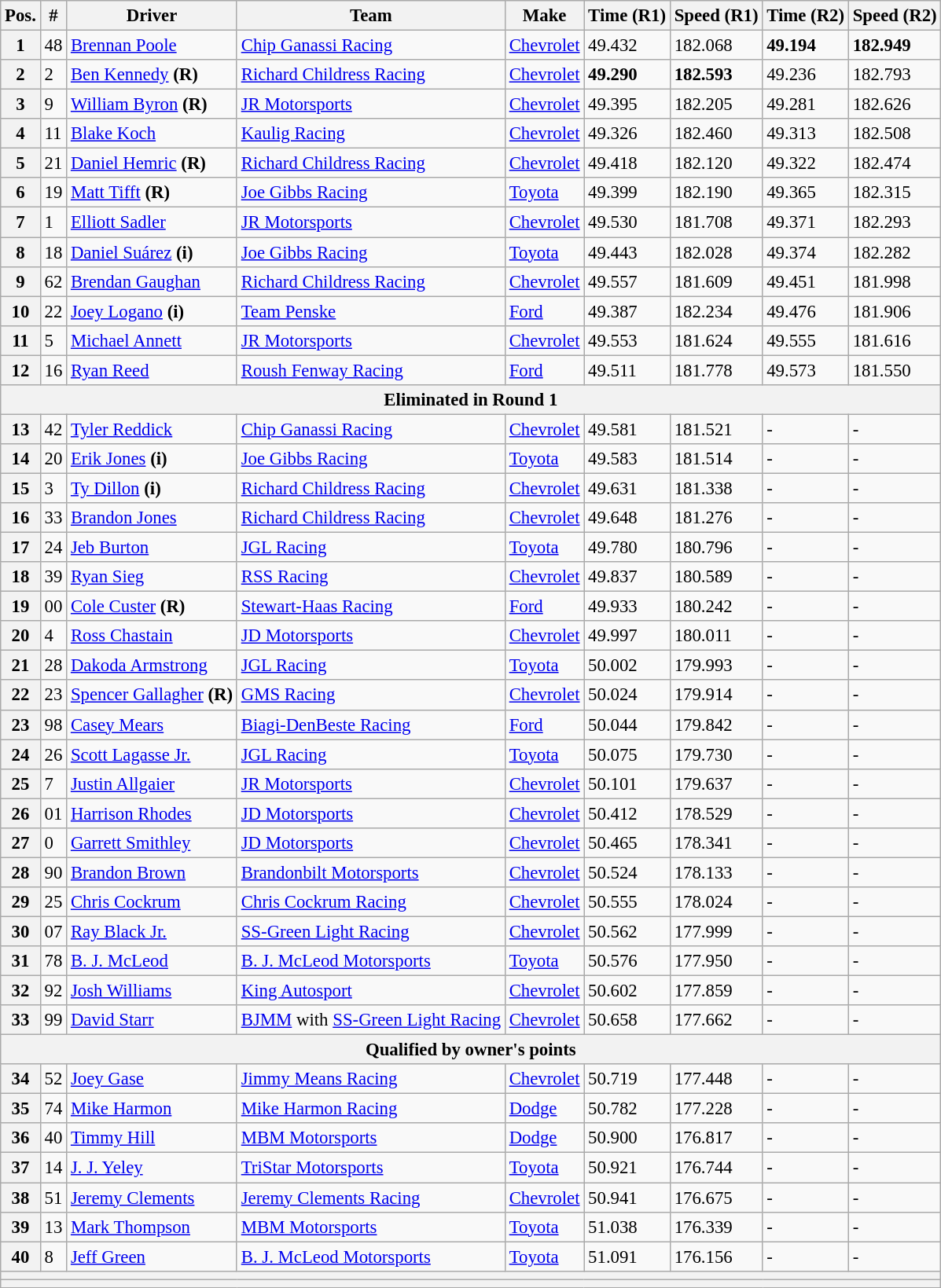<table class="wikitable" style="font-size:95%">
<tr>
<th>Pos.</th>
<th>#</th>
<th>Driver</th>
<th>Team</th>
<th>Make</th>
<th>Time (R1)</th>
<th>Speed (R1)</th>
<th>Time (R2)</th>
<th>Speed (R2)</th>
</tr>
<tr>
<th>1</th>
<td>48</td>
<td><a href='#'>Brennan Poole</a></td>
<td><a href='#'>Chip Ganassi Racing</a></td>
<td><a href='#'>Chevrolet</a></td>
<td>49.432</td>
<td>182.068</td>
<td><strong>49.194</strong></td>
<td><strong>182.949</strong></td>
</tr>
<tr>
<th>2</th>
<td>2</td>
<td><a href='#'>Ben Kennedy</a> <strong>(R)</strong></td>
<td><a href='#'>Richard Childress Racing</a></td>
<td><a href='#'>Chevrolet</a></td>
<td><strong>49.290</strong></td>
<td><strong>182.593</strong></td>
<td>49.236</td>
<td>182.793</td>
</tr>
<tr>
<th>3</th>
<td>9</td>
<td><a href='#'>William Byron</a> <strong>(R)</strong></td>
<td><a href='#'>JR Motorsports</a></td>
<td><a href='#'>Chevrolet</a></td>
<td>49.395</td>
<td>182.205</td>
<td>49.281</td>
<td>182.626</td>
</tr>
<tr>
<th>4</th>
<td>11</td>
<td><a href='#'>Blake Koch</a></td>
<td><a href='#'>Kaulig Racing</a></td>
<td><a href='#'>Chevrolet</a></td>
<td>49.326</td>
<td>182.460</td>
<td>49.313</td>
<td>182.508</td>
</tr>
<tr>
<th>5</th>
<td>21</td>
<td><a href='#'>Daniel Hemric</a> <strong>(R)</strong></td>
<td><a href='#'>Richard Childress Racing</a></td>
<td><a href='#'>Chevrolet</a></td>
<td>49.418</td>
<td>182.120</td>
<td>49.322</td>
<td>182.474</td>
</tr>
<tr>
<th>6</th>
<td>19</td>
<td><a href='#'>Matt Tifft</a> <strong>(R)</strong></td>
<td><a href='#'>Joe Gibbs Racing</a></td>
<td><a href='#'>Toyota</a></td>
<td>49.399</td>
<td>182.190</td>
<td>49.365</td>
<td>182.315</td>
</tr>
<tr>
<th>7</th>
<td>1</td>
<td><a href='#'>Elliott Sadler</a></td>
<td><a href='#'>JR Motorsports</a></td>
<td><a href='#'>Chevrolet</a></td>
<td>49.530</td>
<td>181.708</td>
<td>49.371</td>
<td>182.293</td>
</tr>
<tr>
<th>8</th>
<td>18</td>
<td><a href='#'>Daniel Suárez</a> <strong>(i)</strong></td>
<td><a href='#'>Joe Gibbs Racing</a></td>
<td><a href='#'>Toyota</a></td>
<td>49.443</td>
<td>182.028</td>
<td>49.374</td>
<td>182.282</td>
</tr>
<tr>
<th>9</th>
<td>62</td>
<td><a href='#'>Brendan Gaughan</a></td>
<td><a href='#'>Richard Childress Racing</a></td>
<td><a href='#'>Chevrolet</a></td>
<td>49.557</td>
<td>181.609</td>
<td>49.451</td>
<td>181.998</td>
</tr>
<tr>
<th>10</th>
<td>22</td>
<td><a href='#'>Joey Logano</a> <strong>(i)</strong></td>
<td><a href='#'>Team Penske</a></td>
<td><a href='#'>Ford</a></td>
<td>49.387</td>
<td>182.234</td>
<td>49.476</td>
<td>181.906</td>
</tr>
<tr>
<th>11</th>
<td>5</td>
<td><a href='#'>Michael Annett</a></td>
<td><a href='#'>JR Motorsports</a></td>
<td><a href='#'>Chevrolet</a></td>
<td>49.553</td>
<td>181.624</td>
<td>49.555</td>
<td>181.616</td>
</tr>
<tr>
<th>12</th>
<td>16</td>
<td><a href='#'>Ryan Reed</a></td>
<td><a href='#'>Roush Fenway Racing</a></td>
<td><a href='#'>Ford</a></td>
<td>49.511</td>
<td>181.778</td>
<td>49.573</td>
<td>181.550</td>
</tr>
<tr>
<th colspan="9">Eliminated in Round 1</th>
</tr>
<tr>
<th>13</th>
<td>42</td>
<td><a href='#'>Tyler Reddick</a></td>
<td><a href='#'>Chip Ganassi Racing</a></td>
<td><a href='#'>Chevrolet</a></td>
<td>49.581</td>
<td>181.521</td>
<td>-</td>
<td>-</td>
</tr>
<tr>
<th>14</th>
<td>20</td>
<td><a href='#'>Erik Jones</a> <strong>(i)</strong></td>
<td><a href='#'>Joe Gibbs Racing</a></td>
<td><a href='#'>Toyota</a></td>
<td>49.583</td>
<td>181.514</td>
<td>-</td>
<td>-</td>
</tr>
<tr>
<th>15</th>
<td>3</td>
<td><a href='#'>Ty Dillon</a> <strong>(i)</strong></td>
<td><a href='#'>Richard Childress Racing</a></td>
<td><a href='#'>Chevrolet</a></td>
<td>49.631</td>
<td>181.338</td>
<td>-</td>
<td>-</td>
</tr>
<tr>
<th>16</th>
<td>33</td>
<td><a href='#'>Brandon Jones</a></td>
<td><a href='#'>Richard Childress Racing</a></td>
<td><a href='#'>Chevrolet</a></td>
<td>49.648</td>
<td>181.276</td>
<td>-</td>
<td>-</td>
</tr>
<tr>
<th>17</th>
<td>24</td>
<td><a href='#'>Jeb Burton</a></td>
<td><a href='#'>JGL Racing</a></td>
<td><a href='#'>Toyota</a></td>
<td>49.780</td>
<td>180.796</td>
<td>-</td>
<td>-</td>
</tr>
<tr>
<th>18</th>
<td>39</td>
<td><a href='#'>Ryan Sieg</a></td>
<td><a href='#'>RSS Racing</a></td>
<td><a href='#'>Chevrolet</a></td>
<td>49.837</td>
<td>180.589</td>
<td>-</td>
<td>-</td>
</tr>
<tr>
<th>19</th>
<td>00</td>
<td><a href='#'>Cole Custer</a> <strong>(R)</strong></td>
<td><a href='#'>Stewart-Haas Racing</a></td>
<td><a href='#'>Ford</a></td>
<td>49.933</td>
<td>180.242</td>
<td>-</td>
<td>-</td>
</tr>
<tr>
<th>20</th>
<td>4</td>
<td><a href='#'>Ross Chastain</a></td>
<td><a href='#'>JD Motorsports</a></td>
<td><a href='#'>Chevrolet</a></td>
<td>49.997</td>
<td>180.011</td>
<td>-</td>
<td>-</td>
</tr>
<tr>
<th>21</th>
<td>28</td>
<td><a href='#'>Dakoda Armstrong</a></td>
<td><a href='#'>JGL Racing</a></td>
<td><a href='#'>Toyota</a></td>
<td>50.002</td>
<td>179.993</td>
<td>-</td>
<td>-</td>
</tr>
<tr>
<th>22</th>
<td>23</td>
<td><a href='#'>Spencer Gallagher</a> <strong>(R)</strong></td>
<td><a href='#'>GMS Racing</a></td>
<td><a href='#'>Chevrolet</a></td>
<td>50.024</td>
<td>179.914</td>
<td>-</td>
<td>-</td>
</tr>
<tr>
<th>23</th>
<td>98</td>
<td><a href='#'>Casey Mears</a></td>
<td><a href='#'>Biagi-DenBeste Racing</a></td>
<td><a href='#'>Ford</a></td>
<td>50.044</td>
<td>179.842</td>
<td>-</td>
<td>-</td>
</tr>
<tr>
<th>24</th>
<td>26</td>
<td><a href='#'>Scott Lagasse Jr.</a></td>
<td><a href='#'>JGL Racing</a></td>
<td><a href='#'>Toyota</a></td>
<td>50.075</td>
<td>179.730</td>
<td>-</td>
<td>-</td>
</tr>
<tr>
<th>25</th>
<td>7</td>
<td><a href='#'>Justin Allgaier</a></td>
<td><a href='#'>JR Motorsports</a></td>
<td><a href='#'>Chevrolet</a></td>
<td>50.101</td>
<td>179.637</td>
<td>-</td>
<td>-</td>
</tr>
<tr>
<th>26</th>
<td>01</td>
<td><a href='#'>Harrison Rhodes</a></td>
<td><a href='#'>JD Motorsports</a></td>
<td><a href='#'>Chevrolet</a></td>
<td>50.412</td>
<td>178.529</td>
<td>-</td>
<td>-</td>
</tr>
<tr>
<th>27</th>
<td>0</td>
<td><a href='#'>Garrett Smithley</a></td>
<td><a href='#'>JD Motorsports</a></td>
<td><a href='#'>Chevrolet</a></td>
<td>50.465</td>
<td>178.341</td>
<td>-</td>
<td>-</td>
</tr>
<tr>
<th>28</th>
<td>90</td>
<td><a href='#'>Brandon Brown</a></td>
<td><a href='#'>Brandonbilt Motorsports</a></td>
<td><a href='#'>Chevrolet</a></td>
<td>50.524</td>
<td>178.133</td>
<td>-</td>
<td>-</td>
</tr>
<tr>
<th>29</th>
<td>25</td>
<td><a href='#'>Chris Cockrum</a></td>
<td><a href='#'>Chris Cockrum Racing</a></td>
<td><a href='#'>Chevrolet</a></td>
<td>50.555</td>
<td>178.024</td>
<td>-</td>
<td>-</td>
</tr>
<tr>
<th>30</th>
<td>07</td>
<td><a href='#'>Ray Black Jr.</a></td>
<td><a href='#'>SS-Green Light Racing</a></td>
<td><a href='#'>Chevrolet</a></td>
<td>50.562</td>
<td>177.999</td>
<td>-</td>
<td>-</td>
</tr>
<tr>
<th>31</th>
<td>78</td>
<td><a href='#'>B. J. McLeod</a></td>
<td><a href='#'>B. J. McLeod Motorsports</a></td>
<td><a href='#'>Toyota</a></td>
<td>50.576</td>
<td>177.950</td>
<td>-</td>
<td>-</td>
</tr>
<tr>
<th>32</th>
<td>92</td>
<td><a href='#'>Josh Williams</a></td>
<td><a href='#'>King Autosport</a></td>
<td><a href='#'>Chevrolet</a></td>
<td>50.602</td>
<td>177.859</td>
<td>-</td>
<td>-</td>
</tr>
<tr>
<th>33</th>
<td>99</td>
<td><a href='#'>David Starr</a></td>
<td><a href='#'>BJMM</a> with <a href='#'>SS-Green Light Racing</a></td>
<td><a href='#'>Chevrolet</a></td>
<td>50.658</td>
<td>177.662</td>
<td>-</td>
<td>-</td>
</tr>
<tr>
<th colspan="9">Qualified by owner's points</th>
</tr>
<tr>
<th>34</th>
<td>52</td>
<td><a href='#'>Joey Gase</a></td>
<td><a href='#'>Jimmy Means Racing</a></td>
<td><a href='#'>Chevrolet</a></td>
<td>50.719</td>
<td>177.448</td>
<td>-</td>
<td>-</td>
</tr>
<tr>
<th>35</th>
<td>74</td>
<td><a href='#'>Mike Harmon</a></td>
<td><a href='#'>Mike Harmon Racing</a></td>
<td><a href='#'>Dodge</a></td>
<td>50.782</td>
<td>177.228</td>
<td>-</td>
<td>-</td>
</tr>
<tr>
<th>36</th>
<td>40</td>
<td><a href='#'>Timmy Hill</a></td>
<td><a href='#'>MBM Motorsports</a></td>
<td><a href='#'>Dodge</a></td>
<td>50.900</td>
<td>176.817</td>
<td>-</td>
<td>-</td>
</tr>
<tr>
<th>37</th>
<td>14</td>
<td><a href='#'>J. J. Yeley</a></td>
<td><a href='#'>TriStar Motorsports</a></td>
<td><a href='#'>Toyota</a></td>
<td>50.921</td>
<td>176.744</td>
<td>-</td>
<td>-</td>
</tr>
<tr>
<th>38</th>
<td>51</td>
<td><a href='#'>Jeremy Clements</a></td>
<td><a href='#'>Jeremy Clements Racing</a></td>
<td><a href='#'>Chevrolet</a></td>
<td>50.941</td>
<td>176.675</td>
<td>-</td>
<td>-</td>
</tr>
<tr>
<th>39</th>
<td>13</td>
<td><a href='#'>Mark Thompson</a></td>
<td><a href='#'>MBM Motorsports</a></td>
<td><a href='#'>Toyota</a></td>
<td>51.038</td>
<td>176.339</td>
<td>-</td>
<td>-</td>
</tr>
<tr>
<th>40</th>
<td>8</td>
<td><a href='#'>Jeff Green</a></td>
<td><a href='#'>B. J. McLeod Motorsports</a></td>
<td><a href='#'>Toyota</a></td>
<td>51.091</td>
<td>176.156</td>
<td>-</td>
<td>-</td>
</tr>
<tr>
<th colspan="9"></th>
</tr>
<tr>
<th colspan="9"></th>
</tr>
</table>
